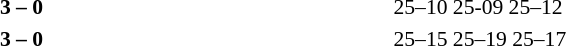<table>
<tr>
<th width=200></th>
<th width=80></th>
<th width=200></th>
<th width=220></th>
</tr>
<tr style=font-size:90%>
<td align=right><strong></strong></td>
<td align=center><strong>3 – 0</strong></td>
<td></td>
<td>25–10 25-09 25–12</td>
</tr>
<tr style=font-size:90%>
<td align=right><strong></strong></td>
<td align=center><strong>3 – 0</strong></td>
<td></td>
<td>25–15 25–19 25–17</td>
</tr>
</table>
